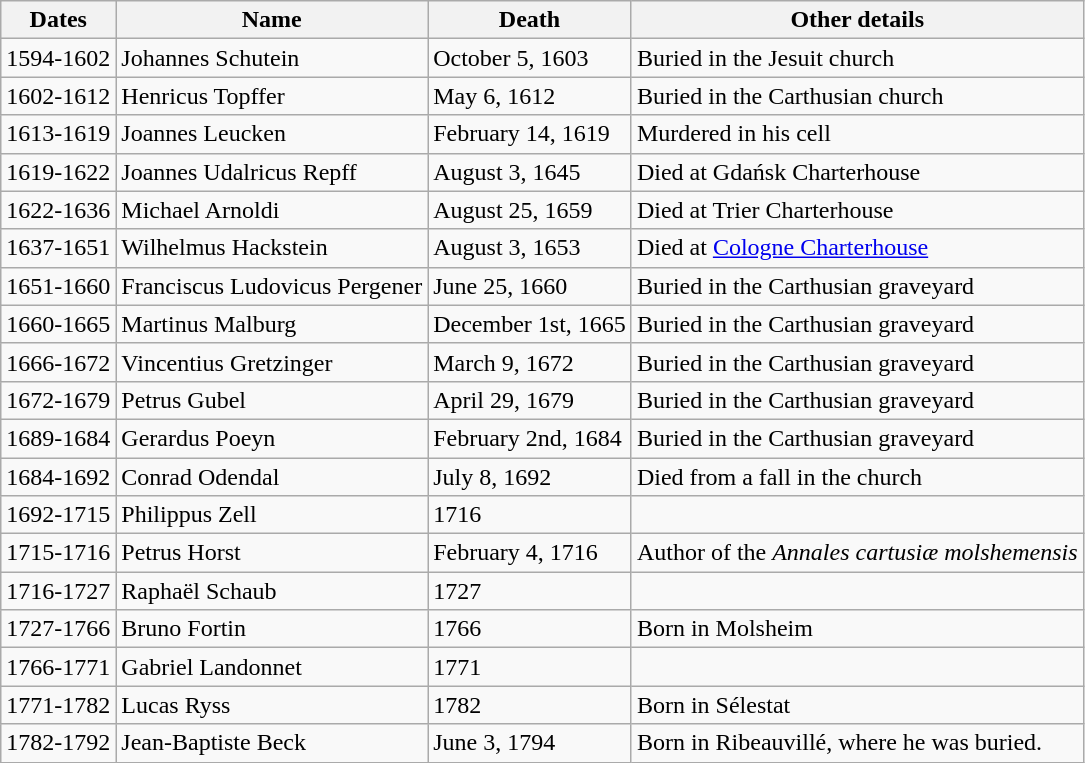<table class="wikitable">
<tr>
<th>Dates</th>
<th>Name</th>
<th>Death</th>
<th>Other details</th>
</tr>
<tr>
<td>1594-1602</td>
<td>Johannes Schutein</td>
<td>October 5, 1603</td>
<td>Buried in the Jesuit church</td>
</tr>
<tr>
<td>1602-1612</td>
<td>Henricus Topffer</td>
<td>May 6, 1612</td>
<td>Buried in the Carthusian church</td>
</tr>
<tr>
<td>1613-1619</td>
<td>Joannes Leucken</td>
<td>February 14, 1619</td>
<td>Murdered in his cell</td>
</tr>
<tr>
<td>1619-1622</td>
<td>Joannes Udalricus Repff</td>
<td>August 3, 1645</td>
<td>Died at Gdańsk Charterhouse</td>
</tr>
<tr>
<td>1622-1636</td>
<td>Michael Arnoldi</td>
<td>August 25, 1659</td>
<td>Died at Trier Charterhouse</td>
</tr>
<tr>
<td>1637-1651</td>
<td>Wilhelmus Hackstein</td>
<td>August 3, 1653</td>
<td>Died at <a href='#'>Cologne Charterhouse</a></td>
</tr>
<tr>
<td>1651-1660</td>
<td>Franciscus Ludovicus Pergener</td>
<td>June 25, 1660</td>
<td>Buried in the Carthusian graveyard</td>
</tr>
<tr>
<td>1660-1665</td>
<td>Martinus Malburg</td>
<td>December 1st, 1665</td>
<td>Buried in the Carthusian graveyard</td>
</tr>
<tr>
<td>1666-1672</td>
<td>Vincentius Gretzinger</td>
<td>March 9, 1672</td>
<td>Buried in the Carthusian graveyard</td>
</tr>
<tr>
<td>1672-1679</td>
<td>Petrus Gubel</td>
<td>April 29, 1679</td>
<td>Buried in the Carthusian graveyard</td>
</tr>
<tr>
<td>1689-1684</td>
<td>Gerardus Poeyn</td>
<td>February 2nd, 1684</td>
<td>Buried in the Carthusian graveyard</td>
</tr>
<tr>
<td>1684-1692</td>
<td>Conrad Odendal</td>
<td>July 8, 1692</td>
<td>Died from a fall in the church</td>
</tr>
<tr>
<td>1692-1715</td>
<td>Philippus Zell</td>
<td>1716</td>
<td></td>
</tr>
<tr>
<td>1715-1716</td>
<td>Petrus Horst</td>
<td>February 4, 1716</td>
<td>Author of the <em>Annales cartusiæ molshemensis</em></td>
</tr>
<tr>
<td>1716-1727</td>
<td>Raphaël Schaub</td>
<td>1727</td>
<td></td>
</tr>
<tr>
<td>1727-1766</td>
<td>Bruno Fortin</td>
<td>1766</td>
<td>Born in Molsheim</td>
</tr>
<tr>
<td>1766-1771</td>
<td>Gabriel Landonnet</td>
<td>1771</td>
<td></td>
</tr>
<tr>
<td>1771-1782</td>
<td>Lucas Ryss</td>
<td>1782</td>
<td>Born in Sélestat</td>
</tr>
<tr>
<td>1782-1792</td>
<td>Jean-Baptiste Beck</td>
<td>June 3, 1794</td>
<td>Born in Ribeauvillé, where he was buried.</td>
</tr>
</table>
